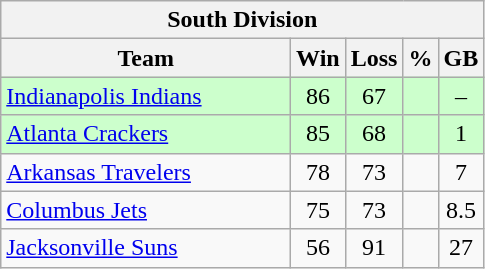<table class="wikitable">
<tr>
<th colspan="5">South Division</th>
</tr>
<tr>
<th width="60%">Team</th>
<th>Win</th>
<th>Loss</th>
<th>%</th>
<th>GB</th>
</tr>
<tr align=center bgcolor=ccffcc>
<td align=left><a href='#'>Indianapolis Indians</a></td>
<td>86</td>
<td>67</td>
<td></td>
<td>–</td>
</tr>
<tr align=center bgcolor=ccffcc>
<td align=left><a href='#'>Atlanta Crackers</a></td>
<td>85</td>
<td>68</td>
<td></td>
<td>1</td>
</tr>
<tr align=center>
<td align=left><a href='#'>Arkansas Travelers</a></td>
<td>78</td>
<td>73</td>
<td></td>
<td>7</td>
</tr>
<tr align=center>
<td align=left><a href='#'>Columbus Jets</a></td>
<td>75</td>
<td>73</td>
<td></td>
<td>8.5</td>
</tr>
<tr align=center>
<td align=left><a href='#'>Jacksonville Suns</a></td>
<td>56</td>
<td>91</td>
<td></td>
<td>27</td>
</tr>
</table>
